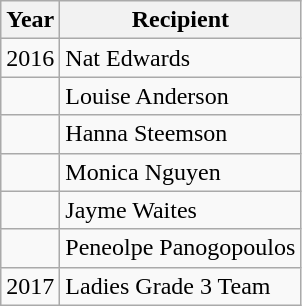<table class="wikitable">
<tr>
<th>Year</th>
<th>Recipient</th>
</tr>
<tr>
<td>2016</td>
<td>Nat Edwards</td>
</tr>
<tr>
<td></td>
<td>Louise Anderson</td>
</tr>
<tr>
<td></td>
<td>Hanna Steemson</td>
</tr>
<tr>
<td></td>
<td>Monica Nguyen</td>
</tr>
<tr>
<td></td>
<td>Jayme Waites</td>
</tr>
<tr>
<td></td>
<td>Peneolpe Panogopoulos</td>
</tr>
<tr>
<td>2017</td>
<td>Ladies Grade 3 Team</td>
</tr>
</table>
